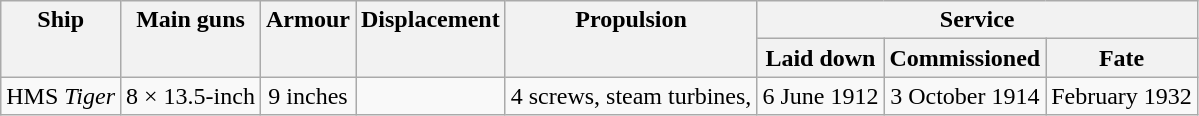<table class="wikitable">
<tr valign="top">
<th align= center rowspan=2>Ship</th>
<th align= center rowspan=2>Main guns</th>
<th align= center rowspan=2>Armour</th>
<th align= center rowspan=2>Displacement</th>
<th align= center rowspan=2>Propulsion</th>
<th align= center colspan=3>Service</th>
</tr>
<tr valign="top">
<th align= center>Laid down</th>
<th align= center>Commissioned</th>
<th align= center>Fate</th>
</tr>
<tr valign="center">
<td align= left>HMS <em>Tiger</em></td>
<td align= center>8 × 13.5-inch</td>
<td align= center>9 inches</td>
<td align= center></td>
<td align= center>4 screws, steam turbines,<br></td>
<td align= center>6 June 1912</td>
<td align= center>3 October 1914</td>
<td align= left> February 1932</td>
</tr>
</table>
